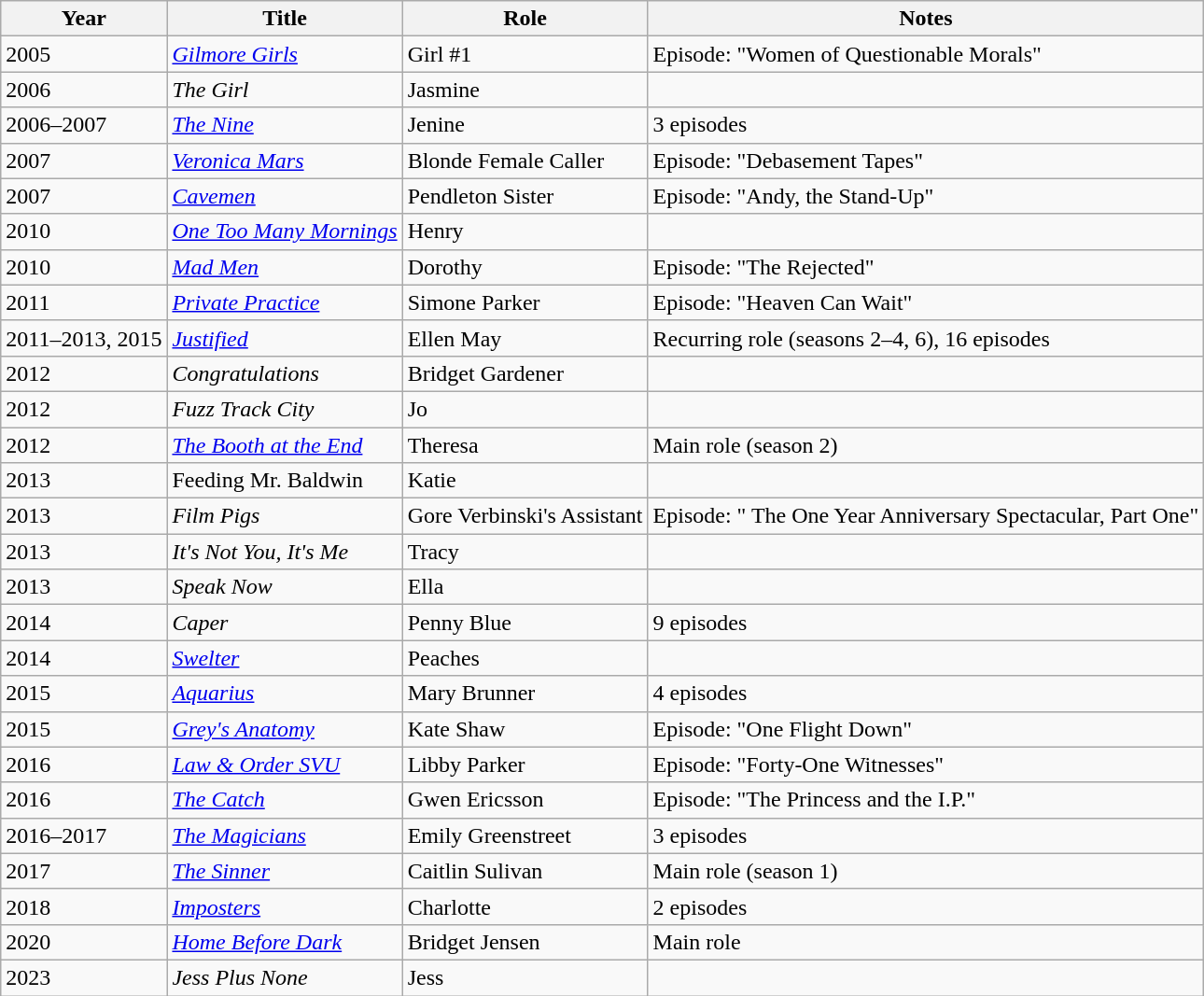<table class="wikitable sortable plainrowheaders">
<tr>
<th scope="col">Year</th>
<th scope="col">Title</th>
<th scope="col">Role</th>
<th scope="col" class="unsortable">Notes</th>
</tr>
<tr>
<td>2005</td>
<td><em><a href='#'>Gilmore Girls</a></em></td>
<td>Girl #1</td>
<td>Episode: "Women of Questionable Morals"</td>
</tr>
<tr>
<td>2006</td>
<td><em>The Girl</em></td>
<td>Jasmine</td>
<td></td>
</tr>
<tr>
<td>2006–2007</td>
<td><em><a href='#'>The Nine</a></em></td>
<td>Jenine</td>
<td>3 episodes</td>
</tr>
<tr>
<td>2007</td>
<td><em><a href='#'>Veronica Mars</a></em></td>
<td>Blonde Female Caller</td>
<td>Episode: "Debasement Tapes"</td>
</tr>
<tr>
<td>2007</td>
<td><em><a href='#'>Cavemen</a></em></td>
<td>Pendleton Sister</td>
<td>Episode: "Andy, the Stand-Up"</td>
</tr>
<tr>
<td>2010</td>
<td><em><a href='#'>One Too Many Mornings</a></em></td>
<td>Henry</td>
<td></td>
</tr>
<tr>
<td>2010</td>
<td><em><a href='#'>Mad Men</a></em></td>
<td>Dorothy</td>
<td>Episode: "The Rejected"</td>
</tr>
<tr>
<td>2011</td>
<td><em><a href='#'>Private Practice</a></em></td>
<td>Simone Parker</td>
<td>Episode: "Heaven Can Wait"</td>
</tr>
<tr>
<td>2011–2013, 2015</td>
<td><em><a href='#'>Justified</a></em></td>
<td>Ellen May</td>
<td>Recurring role (seasons 2–4, 6), 16 episodes</td>
</tr>
<tr>
<td>2012</td>
<td><em>Congratulations</em></td>
<td>Bridget Gardener</td>
<td></td>
</tr>
<tr>
<td>2012</td>
<td><em>Fuzz Track City</em></td>
<td>Jo</td>
<td></td>
</tr>
<tr>
<td>2012</td>
<td><em><a href='#'>The Booth at the End</a></em></td>
<td>Theresa</td>
<td>Main role (season 2)</td>
</tr>
<tr>
<td>2013</td>
<td>Feeding Mr. Baldwin</td>
<td>Katie</td>
<td></td>
</tr>
<tr>
<td>2013</td>
<td><em>Film Pigs</em></td>
<td>Gore Verbinski's Assistant</td>
<td>Episode: " The One Year Anniversary Spectacular, Part One"</td>
</tr>
<tr>
<td>2013</td>
<td><em>It's Not You, It's Me</em></td>
<td>Tracy</td>
<td></td>
</tr>
<tr>
<td>2013</td>
<td><em>Speak Now</em></td>
<td>Ella</td>
<td></td>
</tr>
<tr>
<td>2014</td>
<td><em>Caper</em></td>
<td>Penny Blue</td>
<td>9 episodes</td>
</tr>
<tr>
<td>2014</td>
<td><em><a href='#'>Swelter</a></em></td>
<td>Peaches</td>
<td></td>
</tr>
<tr>
<td>2015</td>
<td><em><a href='#'>Aquarius</a></em></td>
<td>Mary Brunner</td>
<td>4 episodes</td>
</tr>
<tr>
<td>2015</td>
<td><em><a href='#'>Grey's Anatomy</a></em></td>
<td>Kate Shaw</td>
<td>Episode: "One Flight Down"</td>
</tr>
<tr>
<td>2016</td>
<td><em><a href='#'>Law & Order SVU</a></em></td>
<td>Libby Parker</td>
<td>Episode: "Forty-One Witnesses"</td>
</tr>
<tr>
<td>2016</td>
<td><em><a href='#'>The Catch</a></em></td>
<td>Gwen Ericsson</td>
<td>Episode: "The Princess and the I.P."</td>
</tr>
<tr>
<td>2016–2017</td>
<td><em><a href='#'>The Magicians</a></em></td>
<td>Emily Greenstreet</td>
<td>3 episodes</td>
</tr>
<tr>
<td>2017</td>
<td><em><a href='#'>The Sinner</a></em></td>
<td>Caitlin Sulivan</td>
<td>Main role (season 1)</td>
</tr>
<tr>
<td>2018</td>
<td><em><a href='#'>Imposters</a></em></td>
<td>Charlotte</td>
<td>2 episodes</td>
</tr>
<tr>
<td>2020</td>
<td><em><a href='#'>Home Before Dark</a></em></td>
<td>Bridget Jensen</td>
<td>Main role</td>
</tr>
<tr>
<td>2023</td>
<td><em>Jess Plus None</em></td>
<td>Jess</td>
<td></td>
</tr>
</table>
